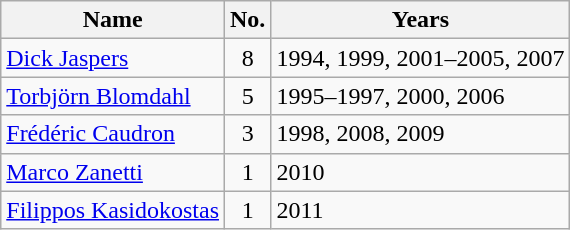<table class="wikitable" border="1">
<tr>
<th>Name</th>
<th>No.</th>
<th>Years</th>
</tr>
<tr>
<td> <a href='#'>Dick Jaspers</a></td>
<td style="text-align:center">8</td>
<td>1994, 1999, 2001–2005, 2007</td>
</tr>
<tr>
<td> <a href='#'>Torbjörn Blomdahl</a></td>
<td style="text-align:center">5</td>
<td>1995–1997, 2000, 2006</td>
</tr>
<tr>
<td> <a href='#'>Frédéric Caudron</a></td>
<td style="text-align:center">3</td>
<td>1998, 2008, 2009</td>
</tr>
<tr>
<td> <a href='#'>Marco Zanetti</a></td>
<td style="text-align:center">1</td>
<td>2010</td>
</tr>
<tr>
<td> <a href='#'>Filippos Kasidokostas</a></td>
<td style="text-align:center">1</td>
<td>2011</td>
</tr>
</table>
